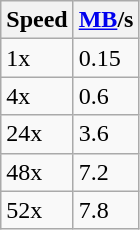<table class="wikitable">
<tr>
<th>Speed</th>
<th><a href='#'>MB</a>/s</th>
</tr>
<tr>
<td>1x</td>
<td>0.15</td>
</tr>
<tr>
<td>4x</td>
<td>0.6</td>
</tr>
<tr>
<td>24x</td>
<td>3.6</td>
</tr>
<tr>
<td>48x</td>
<td>7.2</td>
</tr>
<tr>
<td>52x</td>
<td>7.8</td>
</tr>
</table>
